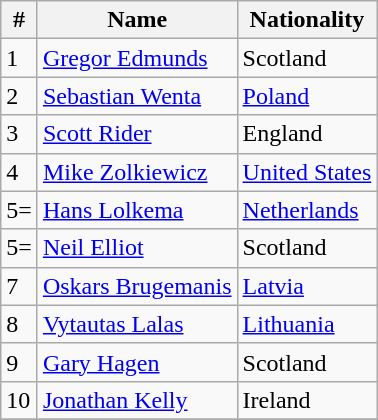<table class="wikitable">
<tr>
<th>#</th>
<th>Name</th>
<th>Nationality</th>
</tr>
<tr>
<td>1</td>
<td><a href='#'>Gregor Edmunds</a></td>
<td> Scotland</td>
</tr>
<tr>
<td>2</td>
<td><a href='#'>Sebastian Wenta</a></td>
<td> <a href='#'>Poland</a></td>
</tr>
<tr>
<td>3</td>
<td><a href='#'>Scott Rider</a></td>
<td> England</td>
</tr>
<tr>
<td>4</td>
<td><a href='#'>Mike Zolkiewicz</a></td>
<td> <a href='#'>United States</a></td>
</tr>
<tr>
<td>5=</td>
<td><a href='#'>Hans Lolkema</a></td>
<td> <a href='#'>Netherlands</a></td>
</tr>
<tr>
<td>5=</td>
<td><a href='#'>Neil Elliot</a></td>
<td> Scotland</td>
</tr>
<tr>
<td>7</td>
<td><a href='#'>Oskars Brugemanis</a></td>
<td> <a href='#'>Latvia</a></td>
</tr>
<tr>
<td>8</td>
<td><a href='#'>Vytautas Lalas</a></td>
<td> <a href='#'>Lithuania</a></td>
</tr>
<tr>
<td>9</td>
<td><a href='#'>Gary Hagen</a></td>
<td> Scotland</td>
</tr>
<tr>
<td>10</td>
<td><a href='#'>Jonathan Kelly</a></td>
<td> Ireland</td>
</tr>
<tr>
</tr>
</table>
